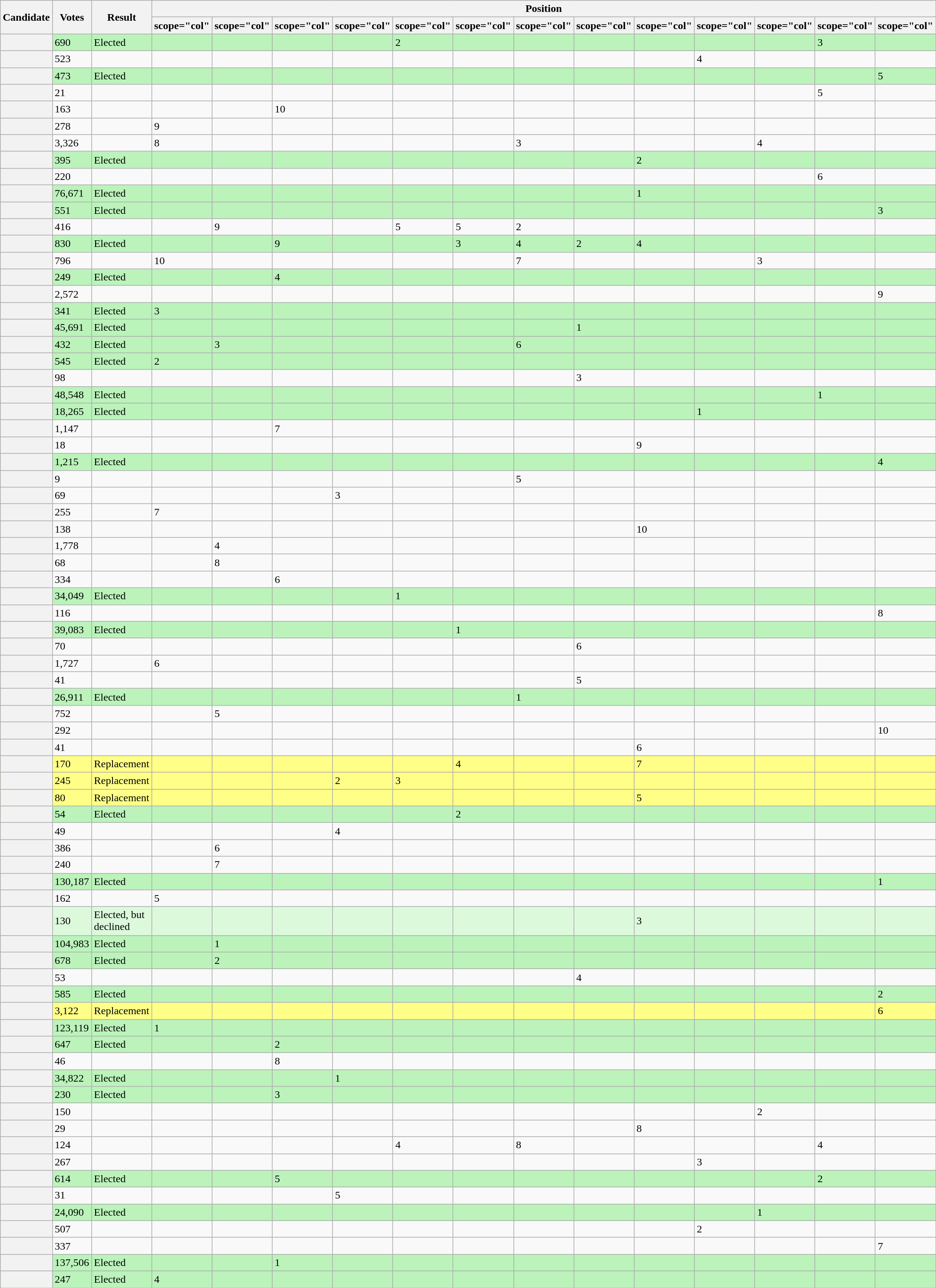<table class="wikitable sortable defaultright col3left">
<tr>
<th scope="col" rowspan="2" style=width:12em>Candidate</th>
<th scope="col" rowspan="2">Votes</th>
<th scope="col" rowspan="2">Result</th>
<th scope="col" colspan="13">Position</th>
</tr>
<tr>
<th>scope="col" </th>
<th>scope="col" </th>
<th>scope="col" </th>
<th>scope="col" </th>
<th>scope="col" </th>
<th>scope="col" </th>
<th>scope="col" </th>
<th>scope="col" </th>
<th>scope="col" </th>
<th>scope="col" </th>
<th>scope="col" </th>
<th>scope="col" </th>
<th>scope="col" </th>
</tr>
<tr bgcolor=bbf3bb>
<th scope="row"></th>
<td>690</td>
<td>Elected</td>
<td></td>
<td></td>
<td></td>
<td></td>
<td>2</td>
<td></td>
<td></td>
<td></td>
<td></td>
<td></td>
<td></td>
<td>3</td>
<td></td>
</tr>
<tr>
<th scope="row"></th>
<td>523</td>
<td></td>
<td></td>
<td></td>
<td></td>
<td></td>
<td></td>
<td></td>
<td></td>
<td></td>
<td></td>
<td>4</td>
<td></td>
<td></td>
<td></td>
</tr>
<tr bgcolor=bbf3bb>
<th scope="row"></th>
<td>473</td>
<td>Elected</td>
<td></td>
<td></td>
<td></td>
<td></td>
<td></td>
<td></td>
<td></td>
<td></td>
<td></td>
<td></td>
<td></td>
<td></td>
<td>5</td>
</tr>
<tr>
<th scope="row"></th>
<td>21</td>
<td></td>
<td></td>
<td></td>
<td></td>
<td></td>
<td></td>
<td></td>
<td></td>
<td></td>
<td></td>
<td></td>
<td></td>
<td>5</td>
<td></td>
</tr>
<tr>
<th scope="row"></th>
<td>163</td>
<td></td>
<td></td>
<td></td>
<td>10</td>
<td></td>
<td></td>
<td></td>
<td></td>
<td></td>
<td></td>
<td></td>
<td></td>
<td></td>
<td></td>
</tr>
<tr>
<th scope="row"></th>
<td>278</td>
<td></td>
<td>9</td>
<td></td>
<td></td>
<td></td>
<td></td>
<td></td>
<td></td>
<td></td>
<td></td>
<td></td>
<td></td>
<td></td>
<td></td>
</tr>
<tr>
<th scope="row"></th>
<td>3,326</td>
<td></td>
<td>8</td>
<td></td>
<td></td>
<td></td>
<td></td>
<td></td>
<td>3</td>
<td></td>
<td></td>
<td></td>
<td>4</td>
<td></td>
<td></td>
</tr>
<tr bgcolor=bbf3bb>
<th scope="row"></th>
<td>395</td>
<td>Elected</td>
<td></td>
<td></td>
<td></td>
<td></td>
<td></td>
<td></td>
<td></td>
<td></td>
<td>2</td>
<td></td>
<td></td>
<td></td>
<td></td>
</tr>
<tr>
<th scope="row"></th>
<td>220</td>
<td></td>
<td></td>
<td></td>
<td></td>
<td></td>
<td></td>
<td></td>
<td></td>
<td></td>
<td></td>
<td></td>
<td></td>
<td>6</td>
<td></td>
</tr>
<tr bgcolor=bbf3bb>
<th scope="row"></th>
<td>76,671</td>
<td>Elected</td>
<td></td>
<td></td>
<td></td>
<td></td>
<td></td>
<td></td>
<td></td>
<td></td>
<td>1</td>
<td></td>
<td></td>
<td></td>
<td></td>
</tr>
<tr bgcolor=bbf3bb>
<th scope="row"></th>
<td>551</td>
<td>Elected</td>
<td></td>
<td></td>
<td></td>
<td></td>
<td></td>
<td></td>
<td></td>
<td></td>
<td></td>
<td></td>
<td></td>
<td></td>
<td>3</td>
</tr>
<tr>
<th scope="row"></th>
<td>416</td>
<td></td>
<td></td>
<td>9</td>
<td></td>
<td></td>
<td>5</td>
<td>5</td>
<td>2</td>
<td></td>
<td></td>
<td></td>
<td></td>
<td></td>
<td></td>
</tr>
<tr bgcolor=bbf3bb>
<th scope="row"></th>
<td>830</td>
<td>Elected</td>
<td></td>
<td></td>
<td>9</td>
<td></td>
<td></td>
<td>3</td>
<td>4</td>
<td>2</td>
<td>4</td>
<td></td>
<td></td>
<td></td>
<td></td>
</tr>
<tr>
<th scope="row"></th>
<td>796</td>
<td></td>
<td>10</td>
<td></td>
<td></td>
<td></td>
<td></td>
<td></td>
<td>7</td>
<td></td>
<td></td>
<td></td>
<td>3</td>
<td></td>
<td></td>
</tr>
<tr bgcolor=bbf3bb>
<th scope="row"></th>
<td>249</td>
<td>Elected</td>
<td></td>
<td></td>
<td>4</td>
<td></td>
<td></td>
<td></td>
<td></td>
<td></td>
<td></td>
<td></td>
<td></td>
<td></td>
<td></td>
</tr>
<tr>
<th scope="row"></th>
<td>2,572</td>
<td></td>
<td></td>
<td></td>
<td></td>
<td></td>
<td></td>
<td></td>
<td></td>
<td></td>
<td></td>
<td></td>
<td></td>
<td></td>
<td>9</td>
</tr>
<tr bgcolor=bbf3bb>
<th scope="row"></th>
<td>341</td>
<td>Elected</td>
<td>3</td>
<td></td>
<td></td>
<td></td>
<td></td>
<td></td>
<td></td>
<td></td>
<td></td>
<td></td>
<td></td>
<td></td>
<td></td>
</tr>
<tr bgcolor=bbf3bb>
<th scope="row"></th>
<td>45,691</td>
<td>Elected</td>
<td></td>
<td></td>
<td></td>
<td></td>
<td></td>
<td></td>
<td></td>
<td>1</td>
<td></td>
<td></td>
<td></td>
<td></td>
<td></td>
</tr>
<tr bgcolor=bbf3bb>
<th scope="row"></th>
<td>432</td>
<td>Elected</td>
<td></td>
<td>3</td>
<td></td>
<td></td>
<td></td>
<td></td>
<td>6</td>
<td></td>
<td></td>
<td></td>
<td></td>
<td></td>
<td></td>
</tr>
<tr bgcolor=bbf3bb>
<th scope="row"></th>
<td>545</td>
<td>Elected</td>
<td>2</td>
<td></td>
<td></td>
<td></td>
<td></td>
<td></td>
<td></td>
<td></td>
<td></td>
<td></td>
<td></td>
<td></td>
<td></td>
</tr>
<tr>
<th scope="row"></th>
<td>98</td>
<td></td>
<td></td>
<td></td>
<td></td>
<td></td>
<td></td>
<td></td>
<td></td>
<td>3</td>
<td></td>
<td></td>
<td></td>
<td></td>
<td></td>
</tr>
<tr bgcolor=bbf3bb>
<th scope="row"></th>
<td>48,548</td>
<td>Elected</td>
<td></td>
<td></td>
<td></td>
<td></td>
<td></td>
<td></td>
<td></td>
<td></td>
<td></td>
<td></td>
<td></td>
<td>1</td>
<td></td>
</tr>
<tr bgcolor=bbf3bb>
<th scope="row"></th>
<td>18,265</td>
<td>Elected</td>
<td></td>
<td></td>
<td></td>
<td></td>
<td></td>
<td></td>
<td></td>
<td></td>
<td></td>
<td>1</td>
<td></td>
<td></td>
<td></td>
</tr>
<tr>
<th scope="row"></th>
<td>1,147</td>
<td></td>
<td></td>
<td></td>
<td>7</td>
<td></td>
<td></td>
<td></td>
<td></td>
<td></td>
<td></td>
<td></td>
<td></td>
<td></td>
<td></td>
</tr>
<tr>
<th scope="row"></th>
<td>18</td>
<td></td>
<td></td>
<td></td>
<td></td>
<td></td>
<td></td>
<td></td>
<td></td>
<td></td>
<td>9</td>
<td></td>
<td></td>
<td></td>
<td></td>
</tr>
<tr bgcolor=bbf3bb>
<th scope="row"></th>
<td>1,215</td>
<td>Elected</td>
<td></td>
<td></td>
<td></td>
<td></td>
<td></td>
<td></td>
<td></td>
<td></td>
<td></td>
<td></td>
<td></td>
<td></td>
<td>4</td>
</tr>
<tr>
<th scope="row"></th>
<td>9</td>
<td></td>
<td></td>
<td></td>
<td></td>
<td></td>
<td></td>
<td></td>
<td>5</td>
<td></td>
<td></td>
<td></td>
<td></td>
<td></td>
<td></td>
</tr>
<tr>
<th scope="row"></th>
<td>69</td>
<td></td>
<td></td>
<td></td>
<td></td>
<td>3</td>
<td></td>
<td></td>
<td></td>
<td></td>
<td></td>
<td></td>
<td></td>
<td></td>
<td></td>
</tr>
<tr>
<th scope="row"></th>
<td>255</td>
<td></td>
<td>7</td>
<td></td>
<td></td>
<td></td>
<td></td>
<td></td>
<td></td>
<td></td>
<td></td>
<td></td>
<td></td>
<td></td>
<td></td>
</tr>
<tr>
<th scope="row"></th>
<td>138</td>
<td></td>
<td></td>
<td></td>
<td></td>
<td></td>
<td></td>
<td></td>
<td></td>
<td></td>
<td>10</td>
<td></td>
<td></td>
<td></td>
<td></td>
</tr>
<tr>
<th scope="row"></th>
<td>1,778</td>
<td></td>
<td></td>
<td>4</td>
<td></td>
<td></td>
<td></td>
<td></td>
<td></td>
<td></td>
<td></td>
<td></td>
<td></td>
<td></td>
<td></td>
</tr>
<tr>
<th scope="row"></th>
<td>68</td>
<td></td>
<td></td>
<td>8</td>
<td></td>
<td></td>
<td></td>
<td></td>
<td></td>
<td></td>
<td></td>
<td></td>
<td></td>
<td></td>
<td></td>
</tr>
<tr>
<th scope="row"></th>
<td>334</td>
<td></td>
<td></td>
<td></td>
<td>6</td>
<td></td>
<td></td>
<td></td>
<td></td>
<td></td>
<td></td>
<td></td>
<td></td>
<td></td>
<td></td>
</tr>
<tr bgcolor=bbf3bb>
<th scope="row"></th>
<td>34,049</td>
<td>Elected</td>
<td></td>
<td></td>
<td></td>
<td></td>
<td>1</td>
<td></td>
<td></td>
<td></td>
<td></td>
<td></td>
<td></td>
<td></td>
<td></td>
</tr>
<tr>
<th scope="row"></th>
<td>116</td>
<td></td>
<td></td>
<td></td>
<td></td>
<td></td>
<td></td>
<td></td>
<td></td>
<td></td>
<td></td>
<td></td>
<td></td>
<td></td>
<td>8</td>
</tr>
<tr bgcolor=bbf3bb>
<th scope="row"></th>
<td>39,083</td>
<td>Elected</td>
<td></td>
<td></td>
<td></td>
<td></td>
<td></td>
<td>1</td>
<td></td>
<td></td>
<td></td>
<td></td>
<td></td>
<td></td>
<td></td>
</tr>
<tr>
<th scope="row"></th>
<td>70</td>
<td></td>
<td></td>
<td></td>
<td></td>
<td></td>
<td></td>
<td></td>
<td></td>
<td>6</td>
<td></td>
<td></td>
<td></td>
<td></td>
<td></td>
</tr>
<tr>
<th scope="row"></th>
<td>1,727</td>
<td></td>
<td>6</td>
<td></td>
<td></td>
<td></td>
<td></td>
<td></td>
<td></td>
<td></td>
<td></td>
<td></td>
<td></td>
<td></td>
<td></td>
</tr>
<tr>
<th scope="row"></th>
<td>41</td>
<td></td>
<td></td>
<td></td>
<td></td>
<td></td>
<td></td>
<td></td>
<td></td>
<td>5</td>
<td></td>
<td></td>
<td></td>
<td></td>
<td></td>
</tr>
<tr bgcolor=bbf3bb>
<th scope="row"></th>
<td>26,911</td>
<td>Elected</td>
<td></td>
<td></td>
<td></td>
<td></td>
<td></td>
<td></td>
<td>1</td>
<td></td>
<td></td>
<td></td>
<td></td>
<td></td>
<td></td>
</tr>
<tr>
<th scope="row"></th>
<td>752</td>
<td></td>
<td></td>
<td>5</td>
<td></td>
<td></td>
<td></td>
<td></td>
<td></td>
<td></td>
<td></td>
<td></td>
<td></td>
<td></td>
<td></td>
</tr>
<tr>
<th scope="row"></th>
<td>292</td>
<td></td>
<td></td>
<td></td>
<td></td>
<td></td>
<td></td>
<td></td>
<td></td>
<td></td>
<td></td>
<td></td>
<td></td>
<td></td>
<td>10</td>
</tr>
<tr>
<th scope="row"></th>
<td>41</td>
<td></td>
<td></td>
<td></td>
<td></td>
<td></td>
<td></td>
<td></td>
<td></td>
<td></td>
<td>6</td>
<td></td>
<td></td>
<td></td>
<td></td>
</tr>
<tr bgcolor=#FF8>
<th scope="row"></th>
<td>170</td>
<td>Replacement</td>
<td></td>
<td></td>
<td></td>
<td></td>
<td></td>
<td>4</td>
<td></td>
<td></td>
<td>7</td>
<td></td>
<td></td>
<td></td>
<td></td>
</tr>
<tr bgcolor=#FF8>
<th scope="row"></th>
<td>245</td>
<td>Replacement</td>
<td></td>
<td></td>
<td></td>
<td>2</td>
<td>3</td>
<td></td>
<td></td>
<td></td>
<td></td>
<td></td>
<td></td>
<td></td>
<td></td>
</tr>
<tr bgcolor=#FF8>
<th scope="row"></th>
<td>80</td>
<td>Replacement</td>
<td></td>
<td></td>
<td></td>
<td></td>
<td></td>
<td></td>
<td></td>
<td></td>
<td>5</td>
<td></td>
<td></td>
<td></td>
<td></td>
</tr>
<tr bgcolor=bbf3bb>
<th scope="row"></th>
<td>54</td>
<td>Elected</td>
<td></td>
<td></td>
<td></td>
<td></td>
<td></td>
<td>2</td>
<td></td>
<td></td>
<td></td>
<td></td>
<td></td>
<td></td>
<td></td>
</tr>
<tr>
<th scope="row"></th>
<td>49</td>
<td></td>
<td></td>
<td></td>
<td></td>
<td>4</td>
<td></td>
<td></td>
<td></td>
<td></td>
<td></td>
<td></td>
<td></td>
<td></td>
<td></td>
</tr>
<tr>
<th scope="row"></th>
<td>386</td>
<td></td>
<td></td>
<td>6</td>
<td></td>
<td></td>
<td></td>
<td></td>
<td></td>
<td></td>
<td></td>
<td></td>
<td></td>
<td></td>
<td></td>
</tr>
<tr>
<th scope="row"></th>
<td>240</td>
<td></td>
<td></td>
<td>7</td>
<td></td>
<td></td>
<td></td>
<td></td>
<td></td>
<td></td>
<td></td>
<td></td>
<td></td>
<td></td>
<td></td>
</tr>
<tr bgcolor=bbf3bb>
<th scope="row"></th>
<td>130,187</td>
<td>Elected</td>
<td></td>
<td></td>
<td></td>
<td></td>
<td></td>
<td></td>
<td></td>
<td></td>
<td></td>
<td></td>
<td></td>
<td></td>
<td>1</td>
</tr>
<tr>
<th scope="row"></th>
<td>162</td>
<td></td>
<td>5</td>
<td></td>
<td></td>
<td></td>
<td></td>
<td></td>
<td></td>
<td></td>
<td></td>
<td></td>
<td></td>
<td></td>
<td></td>
</tr>
<tr bgcolor=dcf9dc>
<th scope="row"></th>
<td>130</td>
<td>Elected, but<br>declined</td>
<td></td>
<td></td>
<td></td>
<td></td>
<td></td>
<td></td>
<td></td>
<td></td>
<td>3</td>
<td></td>
<td></td>
<td></td>
<td></td>
</tr>
<tr bgcolor=bbf3bb>
<th scope="row"></th>
<td>104,983</td>
<td>Elected</td>
<td></td>
<td>1</td>
<td></td>
<td></td>
<td></td>
<td></td>
<td></td>
<td></td>
<td></td>
<td></td>
<td></td>
<td></td>
<td></td>
</tr>
<tr bgcolor=bbf3bb>
<th scope="row"></th>
<td>678</td>
<td>Elected</td>
<td></td>
<td>2</td>
<td></td>
<td></td>
<td></td>
<td></td>
<td></td>
<td></td>
<td></td>
<td></td>
<td></td>
<td></td>
<td></td>
</tr>
<tr>
<th scope="row"></th>
<td>53</td>
<td></td>
<td></td>
<td></td>
<td></td>
<td></td>
<td></td>
<td></td>
<td></td>
<td>4</td>
<td></td>
<td></td>
<td></td>
<td></td>
<td></td>
</tr>
<tr bgcolor=bbf3bb>
<th scope="row"></th>
<td>585</td>
<td>Elected</td>
<td></td>
<td></td>
<td></td>
<td></td>
<td></td>
<td></td>
<td></td>
<td></td>
<td></td>
<td></td>
<td></td>
<td></td>
<td>2</td>
</tr>
<tr bgcolor=#FF8>
<th scope="row"></th>
<td>3,122</td>
<td>Replacement</td>
<td></td>
<td></td>
<td></td>
<td></td>
<td></td>
<td></td>
<td></td>
<td></td>
<td></td>
<td></td>
<td></td>
<td></td>
<td>6</td>
</tr>
<tr bgcolor=bbf3bb>
<th scope="row"></th>
<td>123,119</td>
<td>Elected</td>
<td>1</td>
<td></td>
<td></td>
<td></td>
<td></td>
<td></td>
<td></td>
<td></td>
<td></td>
<td></td>
<td></td>
<td></td>
<td></td>
</tr>
<tr bgcolor=bbf3bb>
<th scope="row"></th>
<td>647</td>
<td>Elected</td>
<td></td>
<td></td>
<td>2</td>
<td></td>
<td></td>
<td></td>
<td></td>
<td></td>
<td></td>
<td></td>
<td></td>
<td></td>
<td></td>
</tr>
<tr>
<th scope="row"></th>
<td>46</td>
<td></td>
<td></td>
<td></td>
<td>8</td>
<td></td>
<td></td>
<td></td>
<td></td>
<td></td>
<td></td>
<td></td>
<td></td>
<td></td>
<td></td>
</tr>
<tr bgcolor=bbf3bb>
<th scope="row"></th>
<td>34,822</td>
<td>Elected</td>
<td></td>
<td></td>
<td></td>
<td>1</td>
<td></td>
<td></td>
<td></td>
<td></td>
<td></td>
<td></td>
<td></td>
<td></td>
<td></td>
</tr>
<tr bgcolor=bbf3bb>
<th scope="row"></th>
<td>230</td>
<td>Elected</td>
<td></td>
<td></td>
<td>3</td>
<td></td>
<td></td>
<td></td>
<td></td>
<td></td>
<td></td>
<td></td>
<td></td>
<td></td>
<td></td>
</tr>
<tr>
<th scope="row"></th>
<td>150</td>
<td></td>
<td></td>
<td></td>
<td></td>
<td></td>
<td></td>
<td></td>
<td></td>
<td></td>
<td></td>
<td></td>
<td>2</td>
<td></td>
<td></td>
</tr>
<tr>
<th scope="row"></th>
<td>29</td>
<td></td>
<td></td>
<td></td>
<td></td>
<td></td>
<td></td>
<td></td>
<td></td>
<td></td>
<td>8</td>
<td></td>
<td></td>
<td></td>
<td></td>
</tr>
<tr>
<th scope="row"></th>
<td>124</td>
<td></td>
<td></td>
<td></td>
<td></td>
<td></td>
<td>4</td>
<td></td>
<td>8</td>
<td></td>
<td></td>
<td></td>
<td></td>
<td>4</td>
<td></td>
</tr>
<tr>
<th scope="row"></th>
<td>267</td>
<td></td>
<td></td>
<td></td>
<td></td>
<td></td>
<td></td>
<td></td>
<td></td>
<td></td>
<td></td>
<td>3</td>
<td></td>
<td></td>
<td></td>
</tr>
<tr bgcolor=bbf3bb>
<th scope="row"></th>
<td>614</td>
<td>Elected</td>
<td></td>
<td></td>
<td>5</td>
<td></td>
<td></td>
<td></td>
<td></td>
<td></td>
<td></td>
<td></td>
<td></td>
<td>2</td>
<td></td>
</tr>
<tr>
<th scope="row"></th>
<td>31</td>
<td></td>
<td></td>
<td></td>
<td></td>
<td>5</td>
<td></td>
<td></td>
<td></td>
<td></td>
<td></td>
<td></td>
<td></td>
<td></td>
<td></td>
</tr>
<tr bgcolor=bbf3bb>
<th scope="row"></th>
<td>24,090</td>
<td>Elected</td>
<td></td>
<td></td>
<td></td>
<td></td>
<td></td>
<td></td>
<td></td>
<td></td>
<td></td>
<td></td>
<td>1</td>
<td></td>
<td></td>
</tr>
<tr>
<th scope="row"></th>
<td>507</td>
<td></td>
<td></td>
<td></td>
<td></td>
<td></td>
<td></td>
<td></td>
<td></td>
<td></td>
<td></td>
<td>2</td>
<td></td>
<td></td>
<td></td>
</tr>
<tr>
<th scope="row"></th>
<td>337</td>
<td></td>
<td></td>
<td></td>
<td></td>
<td></td>
<td></td>
<td></td>
<td></td>
<td></td>
<td></td>
<td></td>
<td></td>
<td></td>
<td>7</td>
</tr>
<tr bgcolor=bbf3bb>
<th scope="row"></th>
<td>137,506</td>
<td>Elected</td>
<td></td>
<td></td>
<td>1</td>
<td></td>
<td></td>
<td></td>
<td></td>
<td></td>
<td></td>
<td></td>
<td></td>
<td></td>
<td></td>
</tr>
<tr bgcolor=bbf3bb>
<th scope="row"></th>
<td>247</td>
<td>Elected</td>
<td>4</td>
<td></td>
<td></td>
<td></td>
<td></td>
<td></td>
<td></td>
<td></td>
<td></td>
<td></td>
<td></td>
<td></td>
<td></td>
</tr>
</table>
